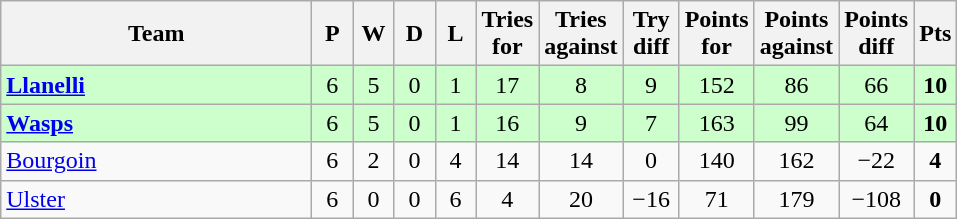<table class="wikitable" style="text-align: center">
<tr>
<th width="200">Team</th>
<th width="20">P</th>
<th width="20">W</th>
<th width="20">D</th>
<th width="20">L</th>
<th width="20">Tries for</th>
<th width="20">Tries against</th>
<th width="30">Try diff</th>
<th width="20">Points for</th>
<th width="20">Points against</th>
<th width="25">Points diff</th>
<th width="20">Pts</th>
</tr>
<tr bgcolor="#ccffcc">
<td align="left"> <strong><a href='#'>Llanelli</a></strong></td>
<td>6</td>
<td>5</td>
<td>0</td>
<td>1</td>
<td>17</td>
<td>8</td>
<td>9</td>
<td>152</td>
<td>86</td>
<td>66</td>
<td><strong>10</strong></td>
</tr>
<tr bgcolor="#ccffcc">
<td align="left"> <strong><a href='#'>Wasps</a></strong></td>
<td>6</td>
<td>5</td>
<td>0</td>
<td>1</td>
<td>16</td>
<td>9</td>
<td>7</td>
<td>163</td>
<td>99</td>
<td>64</td>
<td><strong>10</strong></td>
</tr>
<tr>
<td align="left"> <a href='#'>Bourgoin</a></td>
<td>6</td>
<td>2</td>
<td>0</td>
<td>4</td>
<td>14</td>
<td>14</td>
<td>0</td>
<td>140</td>
<td>162</td>
<td>−22</td>
<td><strong>4</strong></td>
</tr>
<tr>
<td align="left">  <a href='#'>Ulster</a></td>
<td>6</td>
<td>0</td>
<td>0</td>
<td>6</td>
<td>4</td>
<td>20</td>
<td>−16</td>
<td>71</td>
<td>179</td>
<td>−108</td>
<td><strong>0</strong></td>
</tr>
</table>
